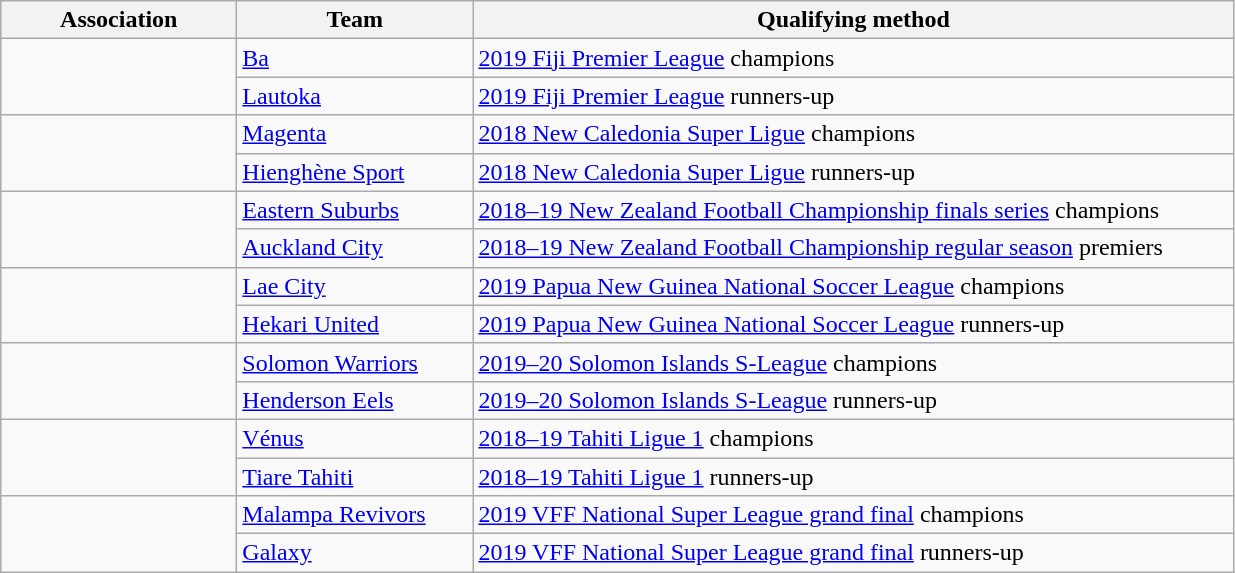<table class="wikitable">
<tr>
<th width=150>Association</th>
<th width=150>Team</th>
<th width=500>Qualifying method</th>
</tr>
<tr>
<td rowspan=2></td>
<td><a href='#'>Ba</a></td>
<td><a href='#'>2019 Fiji Premier League</a> champions</td>
</tr>
<tr>
<td><a href='#'>Lautoka</a></td>
<td><a href='#'>2019 Fiji Premier League</a> runners-up</td>
</tr>
<tr>
<td rowspan=2></td>
<td><a href='#'>Magenta</a></td>
<td><a href='#'>2018 New Caledonia Super Ligue</a> champions</td>
</tr>
<tr>
<td><a href='#'>Hienghène Sport</a></td>
<td><a href='#'>2018 New Caledonia Super Ligue</a> runners-up</td>
</tr>
<tr>
<td rowspan=2></td>
<td><a href='#'>Eastern Suburbs</a></td>
<td><a href='#'>2018–19 New Zealand Football Championship finals series</a> champions</td>
</tr>
<tr>
<td><a href='#'>Auckland City</a></td>
<td><a href='#'>2018–19 New Zealand Football Championship regular season</a> premiers</td>
</tr>
<tr>
<td rowspan=2></td>
<td><a href='#'>Lae City</a></td>
<td><a href='#'>2019 Papua New Guinea National Soccer League</a> champions</td>
</tr>
<tr>
<td><a href='#'>Hekari United</a></td>
<td><a href='#'>2019 Papua New Guinea National Soccer League</a> runners-up</td>
</tr>
<tr>
<td rowspan=2></td>
<td><a href='#'>Solomon Warriors</a></td>
<td><a href='#'>2019–20 Solomon Islands S-League</a> champions</td>
</tr>
<tr>
<td><a href='#'>Henderson Eels</a></td>
<td><a href='#'>2019–20 Solomon Islands S-League</a> runners-up</td>
</tr>
<tr>
<td rowspan=2></td>
<td><a href='#'>Vénus</a></td>
<td><a href='#'>2018–19 Tahiti Ligue 1</a> champions</td>
</tr>
<tr>
<td><a href='#'>Tiare Tahiti</a></td>
<td><a href='#'>2018–19 Tahiti Ligue 1</a> runners-up</td>
</tr>
<tr>
<td rowspan=2></td>
<td><a href='#'>Malampa Revivors</a></td>
<td><a href='#'>2019 VFF National Super League grand final</a> champions</td>
</tr>
<tr>
<td><a href='#'>Galaxy</a></td>
<td><a href='#'>2019 VFF National Super League grand final</a> runners-up</td>
</tr>
</table>
